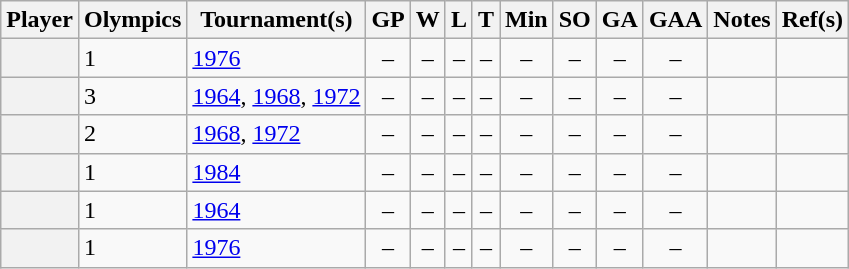<table class="wikitable sortable plainrowheaders" style="text-align:center;">
<tr>
<th scope="col">Player</th>
<th scope="col">Olympics</th>
<th scope="col">Tournament(s)</th>
<th scope="col">GP</th>
<th scope="col">W</th>
<th scope="col">L</th>
<th scope="col">T</th>
<th scope="col">Min</th>
<th scope="col">SO</th>
<th scope="col">GA</th>
<th scope="col">GAA</th>
<th scope="col">Notes</th>
<th scope="col" class="unsortable">Ref(s)</th>
</tr>
<tr>
<th scope="row"></th>
<td align=left>1</td>
<td align=left><a href='#'>1976</a></td>
<td>–</td>
<td>–</td>
<td>–</td>
<td>–</td>
<td>–</td>
<td>–</td>
<td>–</td>
<td>–</td>
<td></td>
<td></td>
</tr>
<tr>
<th scope="row"></th>
<td align=left>3</td>
<td align=left><a href='#'>1964</a>, <a href='#'>1968</a>, <a href='#'>1972</a></td>
<td>–</td>
<td>–</td>
<td>–</td>
<td>–</td>
<td>–</td>
<td>–</td>
<td>–</td>
<td>–</td>
<td></td>
<td></td>
</tr>
<tr>
<th scope="row"></th>
<td align=left>2</td>
<td align=left><a href='#'>1968</a>, <a href='#'>1972</a></td>
<td>–</td>
<td>–</td>
<td>–</td>
<td>–</td>
<td>–</td>
<td>–</td>
<td>–</td>
<td>–</td>
<td></td>
<td></td>
</tr>
<tr>
<th scope="row"></th>
<td align=left>1</td>
<td align=left><a href='#'>1984</a></td>
<td>–</td>
<td>–</td>
<td>–</td>
<td>–</td>
<td>–</td>
<td>–</td>
<td>–</td>
<td>–</td>
<td></td>
<td></td>
</tr>
<tr>
<th scope="row"></th>
<td align=left>1</td>
<td align=left><a href='#'>1964</a></td>
<td>–</td>
<td>–</td>
<td>–</td>
<td>–</td>
<td>–</td>
<td>–</td>
<td>–</td>
<td>–</td>
<td></td>
<td></td>
</tr>
<tr>
<th scope="row"></th>
<td align=left>1</td>
<td align=left><a href='#'>1976</a></td>
<td>–</td>
<td>–</td>
<td>–</td>
<td>–</td>
<td>–</td>
<td>–</td>
<td>–</td>
<td>–</td>
<td></td>
<td></td>
</tr>
</table>
